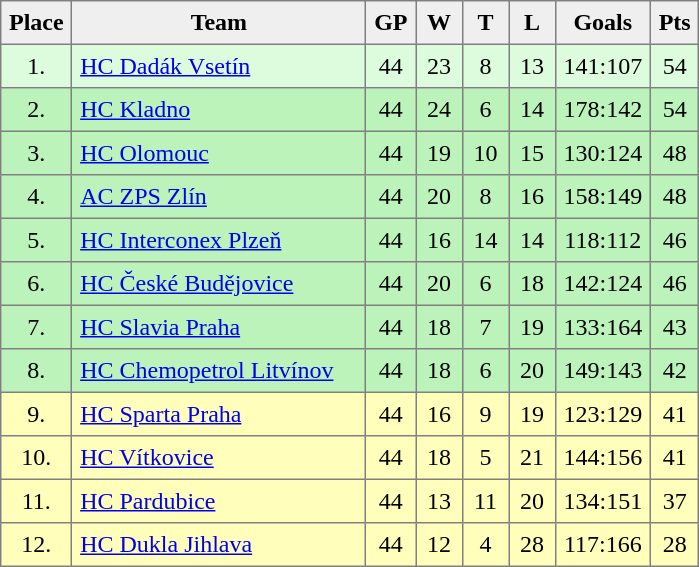<table style=border-collapse:collapse border=1 cellspacing=0 cellpadding=5>
<tr align=center bgcolor=#efefef>
<th width="20">Place</th>
<th width="185">Team</th>
<th width="20">GP</th>
<th width="20">W</th>
<th width="20">T</th>
<th width="20">L</th>
<th width="40">Goals</th>
<th width="20">Pts</th>
</tr>
<tr style="text-align:center;background:#DDFCDD">
<td>1.</td>
<td align="left"><a href='#'>HC Dadák Vsetín</a></td>
<td>44</td>
<td>23</td>
<td>8</td>
<td>13</td>
<td>141:107</td>
<td>54</td>
</tr>
<tr style="text-align:center;background:#BBF3BB">
<td>2.</td>
<td align="left"><a href='#'>HC Kladno</a></td>
<td>44</td>
<td>24</td>
<td>6</td>
<td>14</td>
<td>178:142</td>
<td>54</td>
</tr>
<tr style="text-align:center;background:#BBF3BB">
<td>3.</td>
<td align="left"><a href='#'>HC Olomouc</a></td>
<td>44</td>
<td>19</td>
<td>10</td>
<td>15</td>
<td>130:124</td>
<td>48</td>
</tr>
<tr style="text-align:center;background:#BBF3BB">
<td>4.</td>
<td align="left"><a href='#'>AC ZPS Zlín</a></td>
<td>44</td>
<td>20</td>
<td>8</td>
<td>16</td>
<td>158:149</td>
<td>48</td>
</tr>
<tr style="text-align:center;background:#BBF3BB">
<td>5.</td>
<td align="left"><a href='#'>HC Interconex Plzeň</a></td>
<td>44</td>
<td>16</td>
<td>14</td>
<td>14</td>
<td>118:112</td>
<td>46</td>
</tr>
<tr style="text-align:center;background:#BBF3BB">
<td>6.</td>
<td align="left"><a href='#'>HC České Budějovice</a></td>
<td>44</td>
<td>20</td>
<td>6</td>
<td>18</td>
<td>142:124</td>
<td>46</td>
</tr>
<tr style="text-align:center;background:#BBF3BB">
<td>7.</td>
<td align="left"><a href='#'>HC Slavia Praha</a></td>
<td>44</td>
<td>18</td>
<td>7</td>
<td>19</td>
<td>133:164</td>
<td>43</td>
</tr>
<tr style="text-align:center;background:#BBF3BB">
<td>8.</td>
<td align="left"><a href='#'>HC Chemopetrol Litvínov</a></td>
<td>44</td>
<td>18</td>
<td>6</td>
<td>20</td>
<td>149:143</td>
<td>42</td>
</tr>
<tr style="text-align:center;background:#FFFFBB">
<td>9.</td>
<td align="left"><a href='#'>HC Sparta Praha</a></td>
<td>44</td>
<td>16</td>
<td>9</td>
<td>19</td>
<td>123:129</td>
<td>41</td>
</tr>
<tr style="text-align:center;background:#FFFFBB">
<td>10.</td>
<td align="left"><a href='#'>HC Vítkovice</a></td>
<td>44</td>
<td>18</td>
<td>5</td>
<td>21</td>
<td>144:156</td>
<td>41</td>
</tr>
<tr style="text-align:center;background:#FFFFBB">
<td>11.</td>
<td align="left"><a href='#'>HC Pardubice</a></td>
<td>44</td>
<td>13</td>
<td>11</td>
<td>20</td>
<td>134:151</td>
<td>37</td>
</tr>
<tr style="text-align:center;background:#FFFFBB">
<td>12.</td>
<td align="left"><a href='#'>HC Dukla Jihlava</a></td>
<td>44</td>
<td>12</td>
<td>4</td>
<td>28</td>
<td>117:166</td>
<td>28</td>
</tr>
</table>
